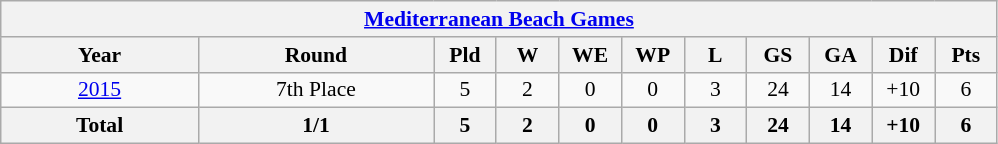<table class="wikitable" style="text-align: center;font-size:90%;">
<tr>
<th colspan=11><a href='#'>Mediterranean Beach Games</a></th>
</tr>
<tr>
<th width=125>Year</th>
<th width=150>Round</th>
<th width=35>Pld</th>
<th width=35>W</th>
<th width=35>WE</th>
<th width=35>WP</th>
<th width=35>L</th>
<th width=35>GS</th>
<th width=35>GA</th>
<th width=35>Dif</th>
<th width=35>Pts</th>
</tr>
<tr>
<td> <a href='#'>2015</a></td>
<td>7th Place</td>
<td>5</td>
<td>2</td>
<td>0</td>
<td>0</td>
<td>3</td>
<td>24</td>
<td>14</td>
<td>+10</td>
<td>6</td>
</tr>
<tr>
<th><strong>Total</strong></th>
<th>1/1</th>
<th>5</th>
<th>2</th>
<th>0</th>
<th>0</th>
<th>3</th>
<th>24</th>
<th>14</th>
<th>+10</th>
<th>6</th>
</tr>
</table>
